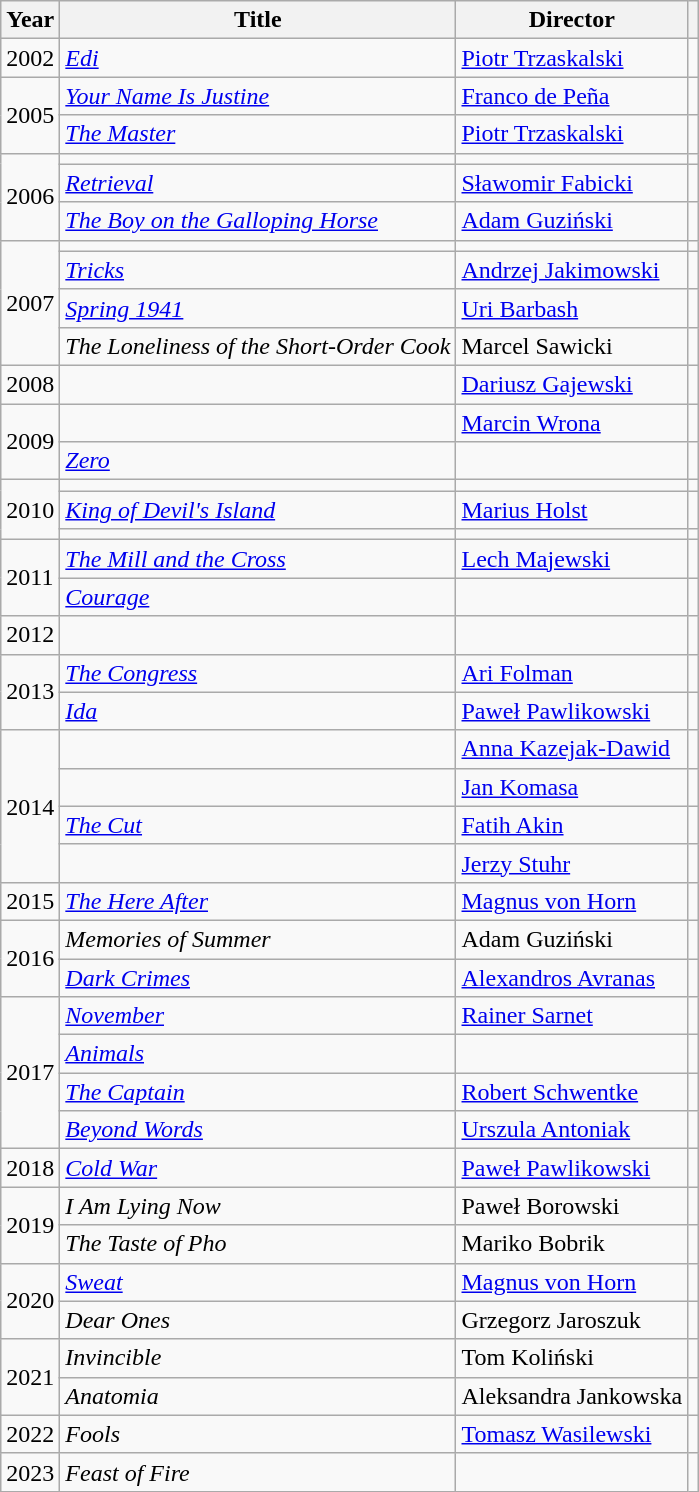<table class="wikitable plainrowheaders sortable">
<tr style="text-align:center;">
<th>Year</th>
<th>Title</th>
<th>Director</th>
<th class="unsortable"></th>
</tr>
<tr>
<td>2002</td>
<td><em><a href='#'>Edi</a></em></td>
<td><a href='#'>Piotr Trzaskalski</a></td>
<td></td>
</tr>
<tr>
<td rowspan="2">2005</td>
<td><em><a href='#'>Your Name Is Justine</a></em></td>
<td><a href='#'>Franco de Peña</a></td>
<td></td>
</tr>
<tr>
<td><em><a href='#'>The Master</a></em></td>
<td><a href='#'>Piotr Trzaskalski</a></td>
<td></td>
</tr>
<tr>
<td rowspan="3">2006</td>
<td><em></em></td>
<td></td>
<td></td>
</tr>
<tr>
<td><em><a href='#'>Retrieval</a></em></td>
<td><a href='#'>Sławomir Fabicki</a></td>
<td></td>
</tr>
<tr>
<td><em><a href='#'>The Boy on the Galloping Horse</a></em></td>
<td><a href='#'>Adam Guziński</a></td>
<td></td>
</tr>
<tr>
<td rowspan="4">2007</td>
<td><em></em></td>
<td></td>
<td></td>
</tr>
<tr>
<td><em><a href='#'>Tricks</a></em></td>
<td><a href='#'>Andrzej Jakimowski</a></td>
<td></td>
</tr>
<tr>
<td><em><a href='#'>Spring 1941</a></em></td>
<td><a href='#'>Uri Barbash</a></td>
<td></td>
</tr>
<tr>
<td><em>The Loneliness of the Short-Order Cook</em></td>
<td>Marcel Sawicki</td>
<td></td>
</tr>
<tr>
<td>2008</td>
<td><em></em></td>
<td><a href='#'>Dariusz Gajewski</a></td>
<td></td>
</tr>
<tr>
<td rowspan="2">2009</td>
<td><em></em></td>
<td><a href='#'>Marcin Wrona</a></td>
<td></td>
</tr>
<tr>
<td><em><a href='#'>Zero</a></em></td>
<td></td>
<td></td>
</tr>
<tr>
<td rowspan="3">2010</td>
<td><em></em></td>
<td></td>
<td></td>
</tr>
<tr>
<td><em><a href='#'>King of Devil's Island</a></em></td>
<td><a href='#'>Marius Holst</a></td>
<td></td>
</tr>
<tr>
<td><em></em></td>
<td></td>
<td></td>
</tr>
<tr>
<td rowspan="2">2011</td>
<td><em><a href='#'>The Mill and the Cross</a></em></td>
<td><a href='#'>Lech Majewski</a></td>
<td></td>
</tr>
<tr>
<td><em><a href='#'>Courage</a></em></td>
<td></td>
<td></td>
</tr>
<tr>
<td>2012</td>
<td><em></em></td>
<td></td>
<td></td>
</tr>
<tr>
<td rowspan="2">2013</td>
<td><em><a href='#'>The Congress</a></em></td>
<td><a href='#'>Ari Folman</a></td>
<td></td>
</tr>
<tr>
<td><em><a href='#'>Ida</a></em></td>
<td><a href='#'>Paweł Pawlikowski</a></td>
<td></td>
</tr>
<tr>
<td rowspan="4">2014</td>
<td><em></em></td>
<td><a href='#'>Anna Kazejak-Dawid</a></td>
<td></td>
</tr>
<tr>
<td><em></em></td>
<td><a href='#'>Jan Komasa</a></td>
<td></td>
</tr>
<tr>
<td><em><a href='#'>The Cut</a></em></td>
<td><a href='#'>Fatih Akin</a></td>
<td></td>
</tr>
<tr>
<td><em></em></td>
<td><a href='#'>Jerzy Stuhr</a></td>
<td></td>
</tr>
<tr>
<td>2015</td>
<td><em><a href='#'>The Here After</a></em></td>
<td><a href='#'>Magnus von Horn</a></td>
<td></td>
</tr>
<tr>
<td rowspan="2">2016</td>
<td><em>Memories of Summer</em></td>
<td>Adam Guziński</td>
<td></td>
</tr>
<tr>
<td><em><a href='#'>Dark Crimes</a></em></td>
<td><a href='#'>Alexandros Avranas</a></td>
<td></td>
</tr>
<tr>
<td rowspan="4">2017</td>
<td><em><a href='#'>November</a></em></td>
<td><a href='#'>Rainer Sarnet</a></td>
<td></td>
</tr>
<tr>
<td><em><a href='#'>Animals</a></em></td>
<td></td>
<td></td>
</tr>
<tr>
<td><em><a href='#'>The Captain</a></em></td>
<td><a href='#'>Robert Schwentke</a></td>
<td></td>
</tr>
<tr>
<td><em><a href='#'>Beyond Words</a></em></td>
<td><a href='#'>Urszula Antoniak</a></td>
<td></td>
</tr>
<tr>
<td>2018</td>
<td><em><a href='#'>Cold War</a></em></td>
<td><a href='#'>Paweł Pawlikowski</a></td>
<td></td>
</tr>
<tr>
<td rowspan="2">2019</td>
<td><em>I Am Lying Now</em></td>
<td>Paweł Borowski</td>
<td></td>
</tr>
<tr>
<td><em>The Taste of Pho</em></td>
<td>Mariko Bobrik</td>
<td></td>
</tr>
<tr>
<td rowspan="2">2020</td>
<td><em><a href='#'>Sweat</a></em></td>
<td><a href='#'>Magnus von Horn</a></td>
<td></td>
</tr>
<tr>
<td><em>Dear Ones</em></td>
<td>Grzegorz Jaroszuk</td>
<td></td>
</tr>
<tr>
<td rowspan="2">2021</td>
<td><em>Invincible</em></td>
<td>Tom Koliński</td>
<td></td>
</tr>
<tr>
<td><em>Anatomia</em></td>
<td>Aleksandra Jankowska</td>
<td></td>
</tr>
<tr>
<td>2022</td>
<td><em>Fools</em></td>
<td><a href='#'>Tomasz Wasilewski</a></td>
<td></td>
</tr>
<tr>
<td>2023</td>
<td><em>Feast of Fire</em></td>
<td></td>
<td></td>
</tr>
</table>
